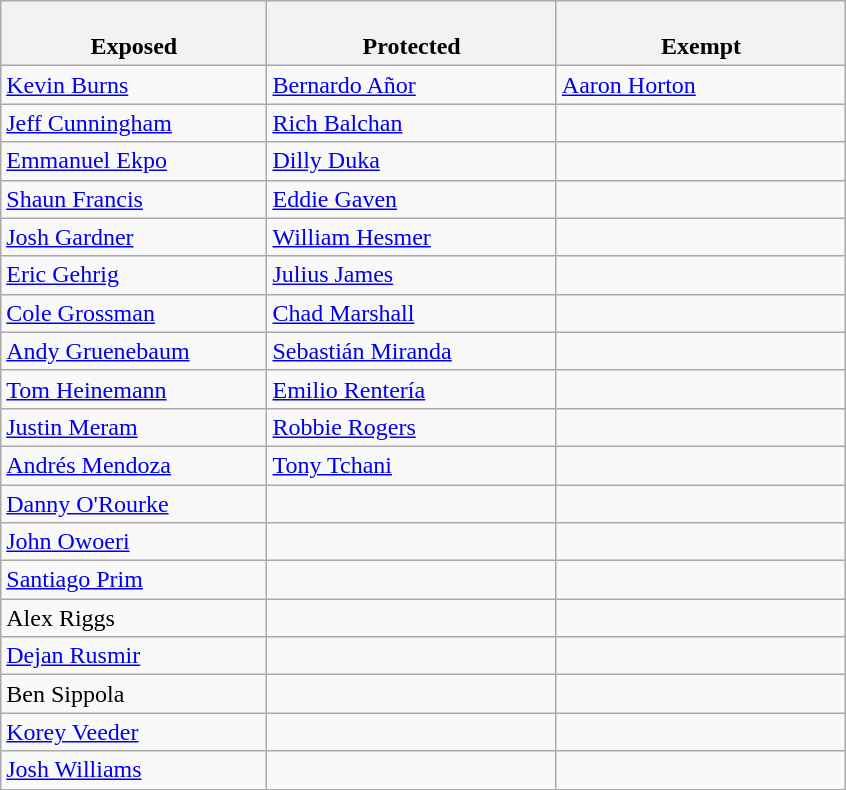<table class="wikitable">
<tr>
<th style="width:23%"><br>Exposed</th>
<th style="width:25%"><br>Protected</th>
<th style="width:25%"><br>Exempt</th>
</tr>
<tr>
<td><a href='#'>Kevin Burns</a></td>
<td><a href='#'>Bernardo Añor</a></td>
<td><a href='#'>Aaron Horton</a></td>
</tr>
<tr>
<td><a href='#'>Jeff Cunningham</a></td>
<td><a href='#'>Rich Balchan</a></td>
<td></td>
</tr>
<tr>
<td><a href='#'>Emmanuel Ekpo</a></td>
<td><a href='#'>Dilly Duka</a></td>
<td></td>
</tr>
<tr>
<td><a href='#'>Shaun Francis</a></td>
<td><a href='#'>Eddie Gaven</a></td>
<td></td>
</tr>
<tr>
<td><a href='#'>Josh Gardner</a></td>
<td><a href='#'>William Hesmer</a></td>
<td></td>
</tr>
<tr>
<td><a href='#'>Eric Gehrig</a></td>
<td><a href='#'>Julius James</a></td>
<td></td>
</tr>
<tr>
<td><a href='#'>Cole Grossman</a></td>
<td><a href='#'>Chad Marshall</a></td>
<td></td>
</tr>
<tr>
<td><a href='#'>Andy Gruenebaum</a></td>
<td><a href='#'>Sebastián Miranda</a></td>
<td></td>
</tr>
<tr>
<td><a href='#'>Tom Heinemann</a></td>
<td><a href='#'>Emilio Rentería</a></td>
<td></td>
</tr>
<tr>
<td><a href='#'>Justin Meram</a></td>
<td><a href='#'>Robbie Rogers</a></td>
<td></td>
</tr>
<tr>
<td><a href='#'>Andrés Mendoza</a></td>
<td><a href='#'>Tony Tchani</a></td>
<td></td>
</tr>
<tr>
<td><a href='#'>Danny O'Rourke</a></td>
<td></td>
<td></td>
</tr>
<tr>
<td><a href='#'>John Owoeri</a></td>
<td></td>
<td></td>
</tr>
<tr>
<td><a href='#'>Santiago Prim</a></td>
<td></td>
<td></td>
</tr>
<tr>
<td>Alex Riggs</td>
<td></td>
<td></td>
</tr>
<tr>
<td><a href='#'>Dejan Rusmir</a></td>
<td></td>
<td></td>
</tr>
<tr>
<td>Ben Sippola</td>
<td></td>
<td></td>
</tr>
<tr>
<td><a href='#'>Korey Veeder</a></td>
<td></td>
<td></td>
</tr>
<tr>
<td><a href='#'>Josh Williams</a></td>
<td></td>
<td></td>
</tr>
<tr>
</tr>
</table>
